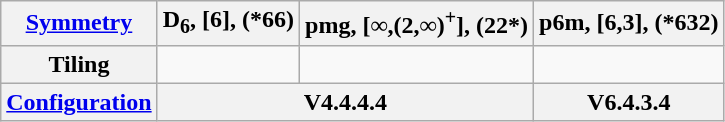<table class=wikitable>
<tr>
<th><a href='#'>Symmetry</a></th>
<th>D<sub>6</sub>, [6], (*66)</th>
<th>pmg, [∞,(2,∞)<sup>+</sup>], (22*)</th>
<th>p6m, [6,3], (*632)</th>
</tr>
<tr>
<th>Tiling</th>
<td></td>
<td></td>
<td></td>
</tr>
<tr>
<th><a href='#'>Configuration</a></th>
<th colspan=2>V4.4.4.4</th>
<th>V6.4.3.4</th>
</tr>
</table>
